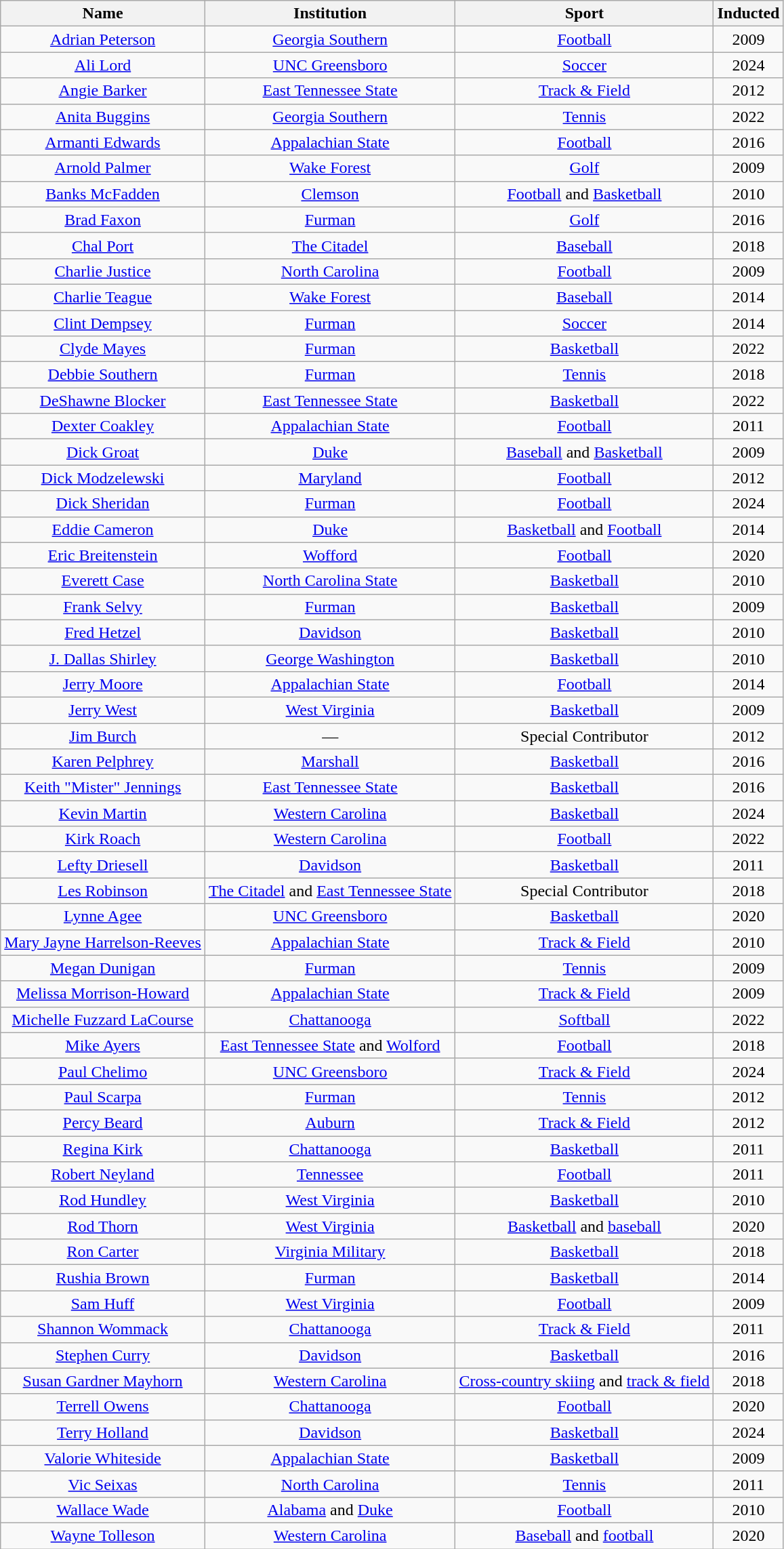<table class="wikitable sortable" style="text-align:center">
<tr>
<th>Name</th>
<th>Institution</th>
<th>Sport</th>
<th>Inducted</th>
</tr>
<tr>
<td><a href='#'>Adrian Peterson</a></td>
<td align="center"><a href='#'>Georgia Southern</a></td>
<td align="center"><a href='#'>Football</a></td>
<td align="center">2009</td>
</tr>
<tr>
<td><a href='#'>Ali Lord</a></td>
<td align="center"><a href='#'>UNC Greensboro</a></td>
<td align="center"><a href='#'>Soccer</a></td>
<td align="center">2024</td>
</tr>
<tr>
<td><a href='#'>Angie Barker</a></td>
<td align="center"><a href='#'>East Tennessee State</a></td>
<td align="center"><a href='#'>Track & Field</a></td>
<td align="center">2012</td>
</tr>
<tr>
<td><a href='#'>Anita Buggins</a></td>
<td align="center"><a href='#'>Georgia Southern</a></td>
<td align="center"><a href='#'>Tennis</a></td>
<td align="center">2022</td>
</tr>
<tr>
<td><a href='#'>Armanti Edwards</a></td>
<td align="center"><a href='#'>Appalachian State</a></td>
<td align="center"><a href='#'>Football</a></td>
<td align="center">2016</td>
</tr>
<tr>
<td><a href='#'>Arnold Palmer</a></td>
<td align="center"><a href='#'>Wake Forest</a></td>
<td align="center"><a href='#'>Golf</a></td>
<td align="center">2009</td>
</tr>
<tr>
<td><a href='#'>Banks McFadden</a></td>
<td align="center"><a href='#'>Clemson</a></td>
<td align="center"><a href='#'>Football</a> and <a href='#'>Basketball</a></td>
<td align="center">2010</td>
</tr>
<tr>
<td><a href='#'>Brad Faxon</a></td>
<td align="center"><a href='#'>Furman</a></td>
<td align="center"><a href='#'>Golf</a></td>
<td align="center">2016</td>
</tr>
<tr>
<td><a href='#'>Chal Port</a></td>
<td align="center"><a href='#'>The Citadel</a></td>
<td align="center"><a href='#'>Baseball</a></td>
<td align="center">2018</td>
</tr>
<tr>
<td><a href='#'>Charlie Justice</a></td>
<td align="center"><a href='#'>North Carolina</a></td>
<td align="center"><a href='#'>Football</a></td>
<td align="center">2009</td>
</tr>
<tr>
<td><a href='#'>Charlie Teague</a></td>
<td align="center"><a href='#'>Wake Forest</a></td>
<td align="center"><a href='#'>Baseball</a></td>
<td align="center">2014</td>
</tr>
<tr>
<td><a href='#'>Clint Dempsey</a></td>
<td align="center"><a href='#'>Furman</a></td>
<td align="center"><a href='#'>Soccer</a></td>
<td align="center">2014</td>
</tr>
<tr>
<td><a href='#'>Clyde Mayes</a></td>
<td align="center"><a href='#'>Furman</a></td>
<td align="center"><a href='#'>Basketball</a></td>
<td align="center">2022</td>
</tr>
<tr>
<td><a href='#'>Debbie Southern</a></td>
<td align="center"><a href='#'>Furman</a></td>
<td align="center"><a href='#'>Tennis</a></td>
<td align="center">2018</td>
</tr>
<tr>
<td><a href='#'>DeShawne Blocker</a></td>
<td align="center"><a href='#'>East Tennessee State</a></td>
<td align="center"><a href='#'>Basketball</a></td>
<td align="center">2022</td>
</tr>
<tr>
<td><a href='#'>Dexter Coakley</a></td>
<td align="center"><a href='#'>Appalachian State</a></td>
<td align="center"><a href='#'>Football</a></td>
<td align="center">2011</td>
</tr>
<tr>
<td><a href='#'>Dick Groat</a></td>
<td align="center"><a href='#'>Duke</a></td>
<td align="center"><a href='#'>Baseball</a> and <a href='#'>Basketball</a></td>
<td align="center">2009</td>
</tr>
<tr>
<td><a href='#'>Dick Modzelewski</a></td>
<td align="center"><a href='#'>Maryland</a></td>
<td align="center"><a href='#'>Football</a></td>
<td align="center">2012</td>
</tr>
<tr>
<td><a href='#'>Dick Sheridan</a></td>
<td align="center"><a href='#'>Furman</a></td>
<td align="center"><a href='#'>Football</a></td>
<td align="center">2024</td>
</tr>
<tr>
<td><a href='#'>Eddie Cameron</a></td>
<td align="center"><a href='#'>Duke</a></td>
<td align="center"><a href='#'>Basketball</a> and <a href='#'>Football</a></td>
<td align="center">2014</td>
</tr>
<tr>
<td><a href='#'>Eric Breitenstein</a></td>
<td align="center"><a href='#'>Wofford</a></td>
<td align="center"><a href='#'>Football</a></td>
<td align="center">2020</td>
</tr>
<tr>
<td><a href='#'>Everett Case</a></td>
<td align="center"><a href='#'>North Carolina State</a></td>
<td align="center"><a href='#'>Basketball</a></td>
<td align="center">2010</td>
</tr>
<tr>
<td><a href='#'>Frank Selvy</a></td>
<td align="center"><a href='#'>Furman</a></td>
<td align="center"><a href='#'>Basketball</a></td>
<td align="center">2009</td>
</tr>
<tr>
<td><a href='#'>Fred Hetzel</a></td>
<td align="center"><a href='#'>Davidson</a></td>
<td align="center"><a href='#'>Basketball</a></td>
<td align="center">2010</td>
</tr>
<tr>
<td><a href='#'>J. Dallas Shirley</a></td>
<td align="center"><a href='#'>George Washington</a></td>
<td align="center"><a href='#'>Basketball</a></td>
<td align="center">2010</td>
</tr>
<tr>
<td><a href='#'>Jerry Moore</a></td>
<td align="center"><a href='#'>Appalachian State</a></td>
<td align="center"><a href='#'>Football</a></td>
<td align="center">2014</td>
</tr>
<tr>
<td><a href='#'>Jerry West</a></td>
<td align="center"><a href='#'>West Virginia</a></td>
<td align="center"><a href='#'>Basketball</a></td>
<td align="center">2009</td>
</tr>
<tr>
<td><a href='#'>Jim Burch</a></td>
<td align="center">—</td>
<td align="center">Special Contributor</td>
<td align="center">2012</td>
</tr>
<tr>
<td><a href='#'>Karen Pelphrey</a></td>
<td align="center"><a href='#'>Marshall</a></td>
<td align="center"><a href='#'>Basketball</a></td>
<td align="center">2016</td>
</tr>
<tr>
<td><a href='#'>Keith "Mister" Jennings</a></td>
<td align="center"><a href='#'>East Tennessee State</a></td>
<td align="center"><a href='#'>Basketball</a></td>
<td align="center">2016</td>
</tr>
<tr>
<td><a href='#'>Kevin Martin</a></td>
<td align="center"><a href='#'>Western Carolina</a></td>
<td align="center"><a href='#'>Basketball</a></td>
<td align="center">2024</td>
</tr>
<tr>
<td><a href='#'>Kirk Roach</a></td>
<td align="center"><a href='#'>Western Carolina</a></td>
<td align="center"><a href='#'>Football</a></td>
<td align="center">2022</td>
</tr>
<tr>
<td><a href='#'>Lefty Driesell</a></td>
<td align="center"><a href='#'>Davidson</a></td>
<td align="center"><a href='#'>Basketball</a></td>
<td align="center">2011</td>
</tr>
<tr>
<td><a href='#'>Les Robinson</a></td>
<td align="center"><a href='#'>The Citadel</a> and <a href='#'>East Tennessee State</a></td>
<td align="center">Special Contributor</td>
<td align="center">2018</td>
</tr>
<tr>
<td><a href='#'>Lynne Agee</a></td>
<td align="center"><a href='#'>UNC Greensboro</a></td>
<td align="center"><a href='#'>Basketball</a></td>
<td align="center">2020</td>
</tr>
<tr>
<td><a href='#'>Mary Jayne Harrelson-Reeves</a></td>
<td align="center"><a href='#'>Appalachian State</a></td>
<td align="center"><a href='#'>Track & Field</a></td>
<td align="center">2010</td>
</tr>
<tr>
<td><a href='#'>Megan Dunigan</a></td>
<td align="center"><a href='#'>Furman</a></td>
<td align="center"><a href='#'>Tennis</a></td>
<td align="center">2009</td>
</tr>
<tr>
<td><a href='#'>Melissa Morrison-Howard</a></td>
<td align="center"><a href='#'>Appalachian State</a></td>
<td align="center"><a href='#'>Track & Field</a></td>
<td align="center">2009</td>
</tr>
<tr>
<td><a href='#'>Michelle Fuzzard LaCourse</a></td>
<td align="center"><a href='#'>Chattanooga</a></td>
<td align="center"><a href='#'>Softball</a></td>
<td align="center">2022</td>
</tr>
<tr>
<td><a href='#'>Mike Ayers</a></td>
<td align="center"><a href='#'>East Tennessee State</a> and <a href='#'>Wolford</a></td>
<td align="center"><a href='#'>Football</a></td>
<td align="center">2018</td>
</tr>
<tr>
<td><a href='#'>Paul Chelimo</a></td>
<td align="center"><a href='#'>UNC Greensboro</a></td>
<td align="center"><a href='#'>Track & Field</a></td>
<td align="center">2024</td>
</tr>
<tr>
<td><a href='#'>Paul Scarpa</a></td>
<td align="center"><a href='#'>Furman</a></td>
<td align="center"><a href='#'>Tennis</a></td>
<td align="center">2012</td>
</tr>
<tr>
<td><a href='#'>Percy Beard</a></td>
<td align="center"><a href='#'>Auburn</a></td>
<td align="center"><a href='#'>Track & Field</a></td>
<td align="center">2012</td>
</tr>
<tr>
<td><a href='#'>Regina Kirk</a></td>
<td align="center"><a href='#'>Chattanooga</a></td>
<td align="center"><a href='#'>Basketball</a></td>
<td align="center">2011</td>
</tr>
<tr>
<td><a href='#'>Robert Neyland</a></td>
<td align="center"><a href='#'>Tennessee</a></td>
<td align="center"><a href='#'>Football</a></td>
<td align="center">2011</td>
</tr>
<tr>
<td><a href='#'>Rod Hundley</a></td>
<td align="center"><a href='#'>West Virginia</a></td>
<td align="center"><a href='#'>Basketball</a></td>
<td align="center">2010</td>
</tr>
<tr>
<td><a href='#'>Rod Thorn</a></td>
<td align="center"><a href='#'>West Virginia</a></td>
<td align="center"><a href='#'>Basketball</a> and <a href='#'>baseball</a></td>
<td align="center">2020</td>
</tr>
<tr>
<td><a href='#'>Ron Carter</a></td>
<td align="center"><a href='#'>Virginia Military</a></td>
<td align="center"><a href='#'>Basketball</a></td>
<td align="center">2018</td>
</tr>
<tr>
<td><a href='#'>Rushia Brown</a></td>
<td align="center"><a href='#'>Furman</a></td>
<td align="center"><a href='#'>Basketball</a></td>
<td align="center">2014</td>
</tr>
<tr>
<td><a href='#'>Sam Huff</a></td>
<td align="center"><a href='#'>West Virginia</a></td>
<td align="center"><a href='#'>Football</a></td>
<td align="center">2009</td>
</tr>
<tr>
<td><a href='#'>Shannon Wommack</a></td>
<td align="center"><a href='#'>Chattanooga</a></td>
<td align="center"><a href='#'>Track & Field</a></td>
<td align="center">2011</td>
</tr>
<tr>
<td><a href='#'>Stephen Curry</a></td>
<td align="center"><a href='#'>Davidson</a></td>
<td align="center"><a href='#'>Basketball</a></td>
<td align="center">2016</td>
</tr>
<tr>
<td><a href='#'>Susan Gardner Mayhorn</a></td>
<td align="center"><a href='#'>Western Carolina</a></td>
<td align="center"><a href='#'>Cross-country skiing</a> and <a href='#'>track & field</a></td>
<td align="center">2018</td>
</tr>
<tr>
<td><a href='#'>Terrell Owens</a></td>
<td align="center"><a href='#'>Chattanooga</a></td>
<td align="center"><a href='#'>Football</a></td>
<td align="center">2020</td>
</tr>
<tr>
<td><a href='#'>Terry Holland</a></td>
<td align="center"><a href='#'>Davidson</a></td>
<td align="center"><a href='#'>Basketball</a></td>
<td align="center">2024</td>
</tr>
<tr>
<td><a href='#'>Valorie Whiteside</a></td>
<td align="center"><a href='#'>Appalachian State</a></td>
<td align="center"><a href='#'>Basketball</a></td>
<td align="center">2009</td>
</tr>
<tr>
<td><a href='#'>Vic Seixas</a></td>
<td align="center"><a href='#'>North Carolina</a></td>
<td align="center"><a href='#'>Tennis</a></td>
<td align="center">2011</td>
</tr>
<tr>
<td><a href='#'>Wallace Wade</a></td>
<td align="center"><a href='#'>Alabama</a> and <a href='#'>Duke</a></td>
<td align="center"><a href='#'>Football</a></td>
<td align="center">2010</td>
</tr>
<tr>
<td><a href='#'>Wayne Tolleson</a></td>
<td align="center"><a href='#'>Western Carolina</a></td>
<td align="center"><a href='#'>Baseball</a> and <a href='#'>football</a></td>
<td align="center">2020</td>
</tr>
</table>
